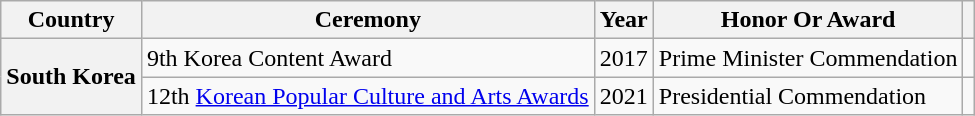<table class="wikitable plainrowheaders">
<tr>
<th scope="col">Country</th>
<th scope="col">Ceremony</th>
<th scope="col">Year</th>
<th scope="col">Honor Or Award</th>
<th scope="col" class="unsortable"></th>
</tr>
<tr>
<th scope="row" rowspan="2">South Korea</th>
<td>9th Korea Content Award</td>
<td>2017</td>
<td>Prime Minister Commendation</td>
<td></td>
</tr>
<tr>
<td>12th <a href='#'>Korean Popular Culture and Arts Awards</a></td>
<td>2021</td>
<td>Presidential Commendation</td>
<td></td>
</tr>
</table>
